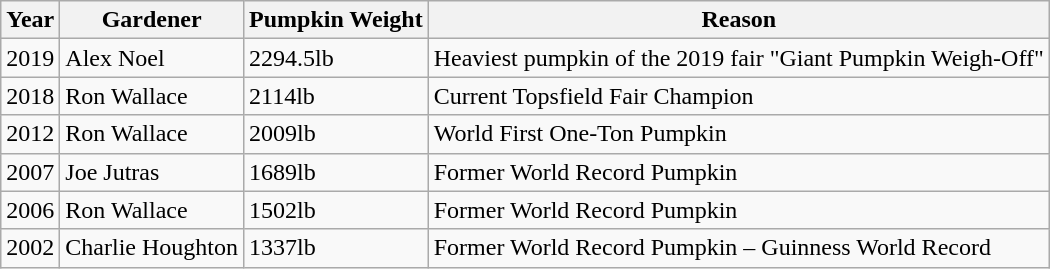<table class="wikitable">
<tr>
<th>Year</th>
<th>Gardener</th>
<th>Pumpkin Weight</th>
<th>Reason</th>
</tr>
<tr>
<td>2019</td>
<td>Alex Noel</td>
<td>2294.5lb</td>
<td>Heaviest pumpkin of the 2019 fair "Giant Pumpkin Weigh-Off"</td>
</tr>
<tr>
<td>2018</td>
<td>Ron Wallace</td>
<td>2114lb</td>
<td>Current Topsfield Fair Champion</td>
</tr>
<tr>
<td>2012</td>
<td>Ron Wallace</td>
<td>2009lb</td>
<td>World First One-Ton Pumpkin</td>
</tr>
<tr>
<td>2007</td>
<td>Joe Jutras</td>
<td>1689lb</td>
<td>Former World Record Pumpkin</td>
</tr>
<tr>
<td>2006</td>
<td>Ron Wallace</td>
<td>1502lb</td>
<td>Former World Record Pumpkin</td>
</tr>
<tr>
<td>2002</td>
<td>Charlie Houghton</td>
<td>1337lb</td>
<td>Former World Record Pumpkin – Guinness World Record</td>
</tr>
</table>
